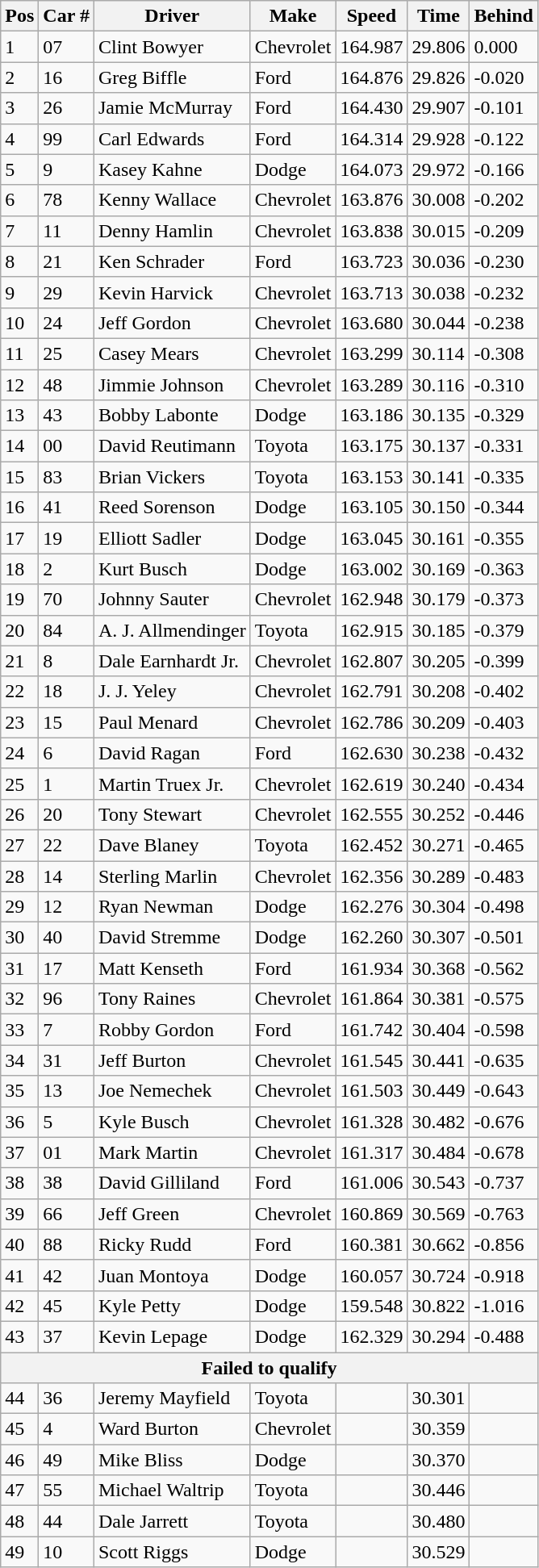<table class="wikitable">
<tr>
<th colspan="1" rowspan="1">Pos</th>
<th colspan="1" rowspan="1">Car #</th>
<th colspan="1" rowspan="1">Driver</th>
<th colspan="1" rowspan="1">Make</th>
<th colspan="1" rowspan="1">Speed</th>
<th colspan="1" rowspan="1">Time</th>
<th colspan="1" rowspan="1">Behind</th>
</tr>
<tr>
<td>1</td>
<td>07</td>
<td>Clint Bowyer</td>
<td>Chevrolet</td>
<td>164.987</td>
<td>29.806</td>
<td>0.000</td>
</tr>
<tr>
<td>2</td>
<td>16</td>
<td>Greg Biffle</td>
<td>Ford</td>
<td>164.876</td>
<td>29.826</td>
<td>-0.020</td>
</tr>
<tr>
<td>3</td>
<td>26</td>
<td>Jamie McMurray</td>
<td>Ford</td>
<td>164.430</td>
<td>29.907</td>
<td>-0.101</td>
</tr>
<tr>
<td>4</td>
<td>99</td>
<td>Carl Edwards</td>
<td>Ford</td>
<td>164.314</td>
<td>29.928</td>
<td>-0.122</td>
</tr>
<tr>
<td>5</td>
<td>9</td>
<td>Kasey Kahne</td>
<td>Dodge</td>
<td>164.073</td>
<td>29.972</td>
<td>-0.166</td>
</tr>
<tr>
<td>6</td>
<td>78</td>
<td>Kenny Wallace</td>
<td>Chevrolet</td>
<td>163.876</td>
<td>30.008</td>
<td>-0.202</td>
</tr>
<tr>
<td>7</td>
<td>11</td>
<td>Denny Hamlin</td>
<td>Chevrolet</td>
<td>163.838</td>
<td>30.015</td>
<td>-0.209</td>
</tr>
<tr>
<td>8</td>
<td>21</td>
<td>Ken Schrader</td>
<td>Ford</td>
<td>163.723</td>
<td>30.036</td>
<td>-0.230</td>
</tr>
<tr>
<td>9</td>
<td>29</td>
<td>Kevin Harvick</td>
<td>Chevrolet</td>
<td>163.713</td>
<td>30.038</td>
<td>-0.232</td>
</tr>
<tr>
<td>10</td>
<td>24</td>
<td>Jeff Gordon</td>
<td>Chevrolet</td>
<td>163.680</td>
<td>30.044</td>
<td>-0.238</td>
</tr>
<tr>
<td>11</td>
<td>25</td>
<td>Casey Mears</td>
<td>Chevrolet</td>
<td>163.299</td>
<td>30.114</td>
<td>-0.308</td>
</tr>
<tr>
<td>12</td>
<td>48</td>
<td>Jimmie Johnson</td>
<td>Chevrolet</td>
<td>163.289</td>
<td>30.116</td>
<td>-0.310</td>
</tr>
<tr>
<td>13</td>
<td>43</td>
<td>Bobby Labonte</td>
<td>Dodge</td>
<td>163.186</td>
<td>30.135</td>
<td>-0.329</td>
</tr>
<tr>
<td>14</td>
<td>00</td>
<td>David Reutimann</td>
<td>Toyota</td>
<td>163.175</td>
<td>30.137</td>
<td>-0.331</td>
</tr>
<tr>
<td>15</td>
<td>83</td>
<td>Brian Vickers</td>
<td>Toyota</td>
<td>163.153</td>
<td>30.141</td>
<td>-0.335</td>
</tr>
<tr>
<td>16</td>
<td>41</td>
<td>Reed Sorenson</td>
<td>Dodge</td>
<td>163.105</td>
<td>30.150</td>
<td>-0.344</td>
</tr>
<tr>
<td>17</td>
<td>19</td>
<td>Elliott Sadler</td>
<td>Dodge</td>
<td>163.045</td>
<td>30.161</td>
<td>-0.355</td>
</tr>
<tr>
<td>18</td>
<td>2</td>
<td>Kurt Busch</td>
<td>Dodge</td>
<td>163.002</td>
<td>30.169</td>
<td>-0.363</td>
</tr>
<tr>
<td>19</td>
<td>70</td>
<td>Johnny Sauter</td>
<td>Chevrolet</td>
<td>162.948</td>
<td>30.179</td>
<td>-0.373</td>
</tr>
<tr>
<td>20</td>
<td>84</td>
<td>A. J. Allmendinger</td>
<td>Toyota</td>
<td>162.915</td>
<td>30.185</td>
<td>-0.379</td>
</tr>
<tr>
<td>21</td>
<td>8</td>
<td>Dale Earnhardt Jr.</td>
<td>Chevrolet</td>
<td>162.807</td>
<td>30.205</td>
<td>-0.399</td>
</tr>
<tr>
<td>22</td>
<td>18</td>
<td>J. J. Yeley</td>
<td>Chevrolet</td>
<td>162.791</td>
<td>30.208</td>
<td>-0.402</td>
</tr>
<tr>
<td>23</td>
<td>15</td>
<td>Paul Menard</td>
<td>Chevrolet</td>
<td>162.786</td>
<td>30.209</td>
<td>-0.403</td>
</tr>
<tr>
<td>24</td>
<td>6</td>
<td>David Ragan</td>
<td>Ford</td>
<td>162.630</td>
<td>30.238</td>
<td>-0.432</td>
</tr>
<tr>
<td>25</td>
<td>1</td>
<td>Martin Truex Jr.</td>
<td>Chevrolet</td>
<td>162.619</td>
<td>30.240</td>
<td>-0.434</td>
</tr>
<tr>
<td>26</td>
<td>20</td>
<td>Tony Stewart</td>
<td>Chevrolet</td>
<td>162.555</td>
<td>30.252</td>
<td>-0.446</td>
</tr>
<tr>
<td>27</td>
<td>22</td>
<td>Dave Blaney</td>
<td>Toyota</td>
<td>162.452</td>
<td>30.271</td>
<td>-0.465</td>
</tr>
<tr>
<td>28</td>
<td>14</td>
<td>Sterling Marlin</td>
<td>Chevrolet</td>
<td>162.356</td>
<td>30.289</td>
<td>-0.483</td>
</tr>
<tr>
<td>29</td>
<td>12</td>
<td>Ryan Newman</td>
<td>Dodge</td>
<td>162.276</td>
<td>30.304</td>
<td>-0.498</td>
</tr>
<tr>
<td>30</td>
<td>40</td>
<td>David Stremme</td>
<td>Dodge</td>
<td>162.260</td>
<td>30.307</td>
<td>-0.501</td>
</tr>
<tr>
<td>31</td>
<td>17</td>
<td>Matt Kenseth</td>
<td>Ford</td>
<td>161.934</td>
<td>30.368</td>
<td>-0.562</td>
</tr>
<tr>
<td>32</td>
<td>96</td>
<td>Tony Raines</td>
<td>Chevrolet</td>
<td>161.864</td>
<td>30.381</td>
<td>-0.575</td>
</tr>
<tr>
<td>33</td>
<td>7</td>
<td>Robby Gordon</td>
<td>Ford</td>
<td>161.742</td>
<td>30.404</td>
<td>-0.598</td>
</tr>
<tr>
<td>34</td>
<td>31</td>
<td>Jeff Burton</td>
<td>Chevrolet</td>
<td>161.545</td>
<td>30.441</td>
<td>-0.635</td>
</tr>
<tr>
<td>35</td>
<td>13</td>
<td>Joe Nemechek</td>
<td>Chevrolet</td>
<td>161.503</td>
<td>30.449</td>
<td>-0.643</td>
</tr>
<tr>
<td>36</td>
<td>5</td>
<td>Kyle Busch</td>
<td>Chevrolet</td>
<td>161.328</td>
<td>30.482</td>
<td>-0.676</td>
</tr>
<tr>
<td>37</td>
<td>01</td>
<td>Mark Martin</td>
<td>Chevrolet</td>
<td>161.317</td>
<td>30.484</td>
<td>-0.678</td>
</tr>
<tr>
<td>38</td>
<td>38</td>
<td>David Gilliland</td>
<td>Ford</td>
<td>161.006</td>
<td>30.543</td>
<td>-0.737</td>
</tr>
<tr>
<td>39</td>
<td>66</td>
<td>Jeff Green</td>
<td>Chevrolet</td>
<td>160.869</td>
<td>30.569</td>
<td>-0.763</td>
</tr>
<tr>
<td>40</td>
<td>88</td>
<td>Ricky Rudd</td>
<td>Ford</td>
<td>160.381</td>
<td>30.662</td>
<td>-0.856</td>
</tr>
<tr>
<td>41</td>
<td>42</td>
<td>Juan Montoya</td>
<td>Dodge</td>
<td>160.057</td>
<td>30.724</td>
<td>-0.918</td>
</tr>
<tr>
<td>42</td>
<td>45</td>
<td>Kyle Petty</td>
<td>Dodge</td>
<td>159.548</td>
<td>30.822</td>
<td>-1.016</td>
</tr>
<tr>
<td>43</td>
<td>37</td>
<td>Kevin Lepage</td>
<td>Dodge</td>
<td>162.329</td>
<td>30.294</td>
<td>-0.488</td>
</tr>
<tr>
<th colspan="7">Failed to qualify</th>
</tr>
<tr>
<td>44</td>
<td>36</td>
<td>Jeremy Mayfield</td>
<td>Toyota</td>
<td></td>
<td>30.301</td>
<td></td>
</tr>
<tr>
<td>45</td>
<td>4</td>
<td>Ward Burton</td>
<td>Chevrolet</td>
<td></td>
<td>30.359</td>
<td></td>
</tr>
<tr>
<td>46</td>
<td>49</td>
<td>Mike Bliss</td>
<td>Dodge</td>
<td></td>
<td>30.370</td>
<td></td>
</tr>
<tr>
<td>47</td>
<td>55</td>
<td>Michael Waltrip</td>
<td>Toyota</td>
<td></td>
<td>30.446</td>
<td></td>
</tr>
<tr>
<td>48</td>
<td>44</td>
<td>Dale Jarrett</td>
<td>Toyota</td>
<td></td>
<td>30.480</td>
<td></td>
</tr>
<tr>
<td>49</td>
<td>10</td>
<td>Scott Riggs</td>
<td>Dodge</td>
<td></td>
<td>30.529</td>
<td></td>
</tr>
</table>
